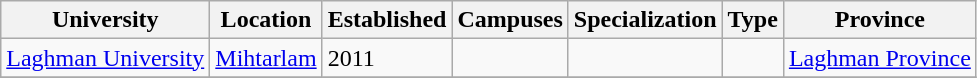<table class="wikitable sortable">
<tr>
<th>University</th>
<th>Location</th>
<th>Established</th>
<th>Campuses</th>
<th>Specialization</th>
<th>Type</th>
<th>Province</th>
</tr>
<tr>
<td><a href='#'>Laghman University</a></td>
<td><a href='#'>Mihtarlam</a></td>
<td>2011</td>
<td></td>
<td></td>
<td></td>
<td><a href='#'>Laghman Province</a></td>
</tr>
<tr>
</tr>
</table>
